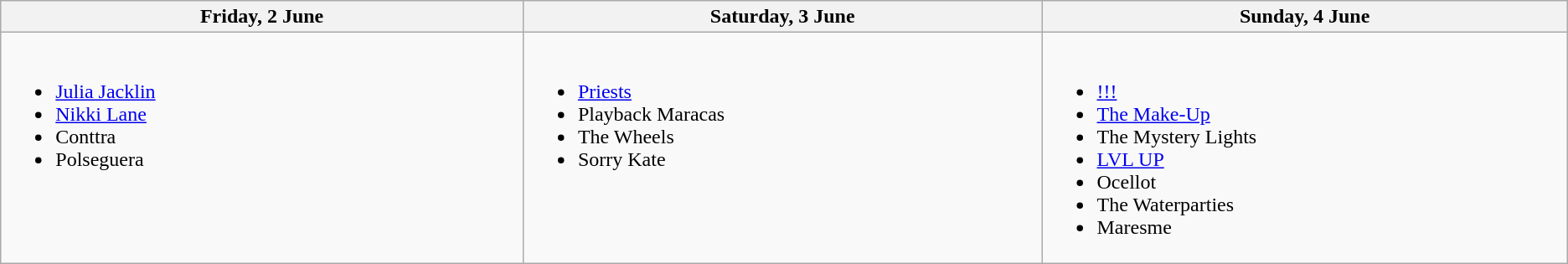<table class="wikitable">
<tr>
<th width="500">Friday, 2 June</th>
<th width="500">Saturday, 3 June</th>
<th width="500">Sunday, 4 June</th>
</tr>
<tr valign="top">
<td><br><ul><li><a href='#'>Julia Jacklin</a></li><li><a href='#'>Nikki Lane</a></li><li>Conttra</li><li>Polseguera</li></ul></td>
<td><br><ul><li><a href='#'>Priests</a></li><li>Playback Maracas</li><li>The Wheels</li><li>Sorry Kate</li></ul></td>
<td><br><ul><li><a href='#'>!!!</a></li><li><a href='#'>The Make-Up</a></li><li>The Mystery Lights</li><li><a href='#'>LVL UP</a></li><li>Ocellot</li><li>The Waterparties</li><li>Maresme</li></ul></td>
</tr>
</table>
